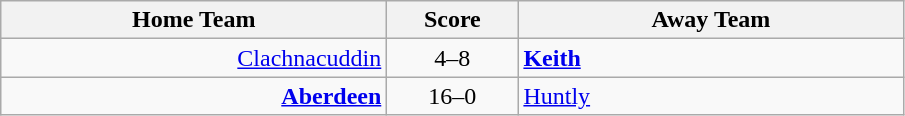<table class="wikitable" style="border-collapse: collapse;">
<tr>
<th align="right" width="250">Home Team</th>
<th align="center" width="80"> Score </th>
<th align="left" width="250">Away Team</th>
</tr>
<tr>
<td style="text-align: right;"><a href='#'>Clachnacuddin</a></td>
<td style="text-align: center;">4–8</td>
<td style="text-align: left;"><strong><a href='#'>Keith</a></strong></td>
</tr>
<tr>
<td style="text-align: right;"><strong><a href='#'>Aberdeen</a></strong></td>
<td style="text-align: center;">16–0</td>
<td style="text-align: left;"><a href='#'>Huntly</a></td>
</tr>
</table>
